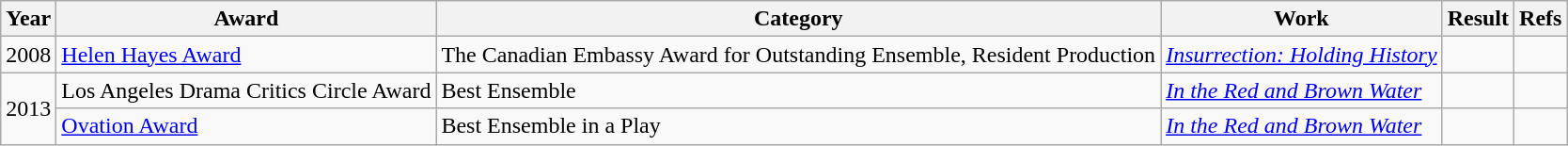<table class="wikitable sortable">
<tr>
<th>Year</th>
<th>Award</th>
<th>Category</th>
<th>Work</th>
<th>Result</th>
<th>Refs</th>
</tr>
<tr>
<td>2008</td>
<td><a href='#'>Helen Hayes Award</a></td>
<td>The Canadian Embassy Award for Outstanding Ensemble, Resident Production</td>
<td><em><a href='#'>Insurrection:  Holding History</a></em></td>
<td></td>
<td></td>
</tr>
<tr>
<td rowspan="2">2013</td>
<td>Los Angeles Drama Critics Circle Award</td>
<td>Best Ensemble</td>
<td><em><a href='#'>In the Red and Brown Water</a></em></td>
<td></td>
<td></td>
</tr>
<tr>
<td><a href='#'>Ovation Award</a></td>
<td>Best Ensemble in a Play</td>
<td><em><a href='#'>In the Red and Brown Water</a></em></td>
<td></td>
<td></td>
</tr>
</table>
